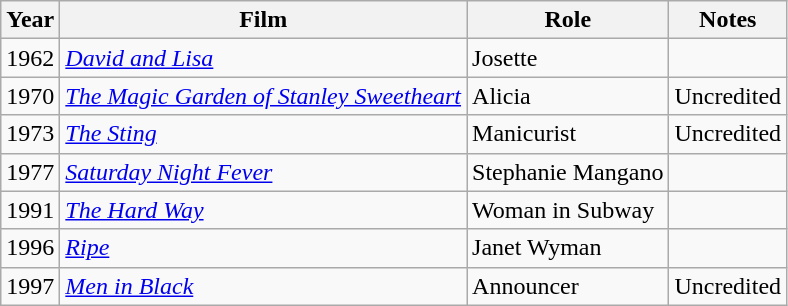<table class="wikitable sortable">
<tr>
<th>Year</th>
<th>Film</th>
<th>Role</th>
<th>Notes</th>
</tr>
<tr>
<td>1962</td>
<td><em><a href='#'>David and Lisa</a></em></td>
<td>Josette</td>
<td></td>
</tr>
<tr>
<td>1970</td>
<td><em><a href='#'>The Magic Garden of Stanley Sweetheart</a></em></td>
<td>Alicia</td>
<td>Uncredited</td>
</tr>
<tr>
<td>1973</td>
<td><em><a href='#'>The Sting</a></em></td>
<td>Manicurist</td>
<td>Uncredited</td>
</tr>
<tr>
<td>1977</td>
<td><em><a href='#'>Saturday Night Fever</a></em></td>
<td>Stephanie Mangano</td>
<td></td>
</tr>
<tr>
<td>1991</td>
<td><em><a href='#'>The Hard Way</a></em></td>
<td>Woman in Subway</td>
<td></td>
</tr>
<tr>
<td>1996</td>
<td><em><a href='#'>Ripe</a></em></td>
<td>Janet Wyman</td>
<td></td>
</tr>
<tr>
<td>1997</td>
<td><em><a href='#'>Men in Black</a></em></td>
<td>Announcer</td>
<td>Uncredited</td>
</tr>
</table>
